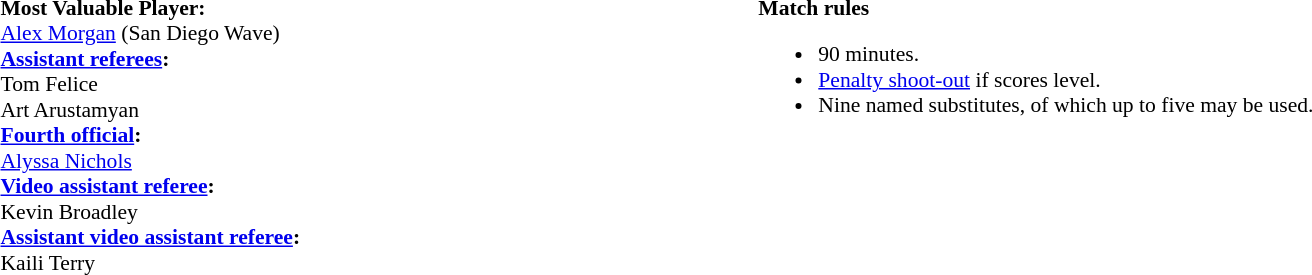<table style="width:100%; font-size:90%;">
<tr>
<td><br><strong>Most Valuable Player:</strong>
<br><a href='#'>Alex Morgan</a> (San Diego Wave)
<br><strong><a href='#'>Assistant referees</a>:</strong>
<br>Tom Felice
<br>Art Arustamyan
<br><strong><a href='#'>Fourth official</a>:</strong>
<br><a href='#'>Alyssa Nichols</a>
<br><strong><a href='#'>Video assistant referee</a>:</strong>
<br>Kevin Broadley
<br><strong><a href='#'>Assistant video assistant referee</a>:</strong>
<br>Kaili Terry</td>
<td style="width:60%; vertical-align:top;"><br><strong>Match rules</strong><ul><li>90 minutes.</li><li><a href='#'>Penalty shoot-out</a> if scores level.</li><li>Nine named substitutes, of which up to five may be used.</li></ul></td>
</tr>
</table>
